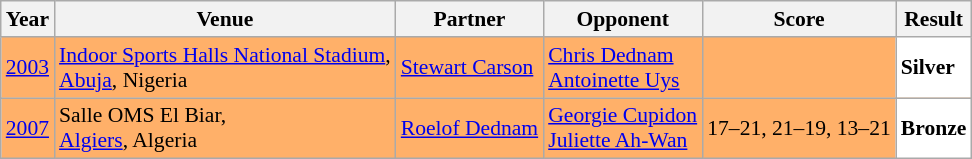<table class="sortable wikitable" style="font-size: 90%;">
<tr>
<th>Year</th>
<th>Venue</th>
<th>Partner</th>
<th>Opponent</th>
<th>Score</th>
<th>Result</th>
</tr>
<tr style="background:#FFB069">
<td align="center"><a href='#'>2003</a></td>
<td align="left"><a href='#'>Indoor Sports Halls National Stadium</a>,<br><a href='#'>Abuja</a>, Nigeria</td>
<td align="left"> <a href='#'>Stewart Carson</a></td>
<td align="left"> <a href='#'>Chris Dednam</a><br> <a href='#'>Antoinette Uys</a></td>
<td align="left"></td>
<td style="text-align:left; background:white"> <strong>Silver</strong></td>
</tr>
<tr style="background:#FFB069">
<td align="center"><a href='#'>2007</a></td>
<td align="left">Salle OMS El Biar,<br><a href='#'>Algiers</a>, Algeria</td>
<td align="left"> <a href='#'>Roelof Dednam</a></td>
<td align="left"> <a href='#'>Georgie Cupidon</a><br> <a href='#'>Juliette Ah-Wan</a></td>
<td align="left">17–21, 21–19, 13–21</td>
<td style="text-align:left; background:white"> <strong>Bronze</strong></td>
</tr>
</table>
